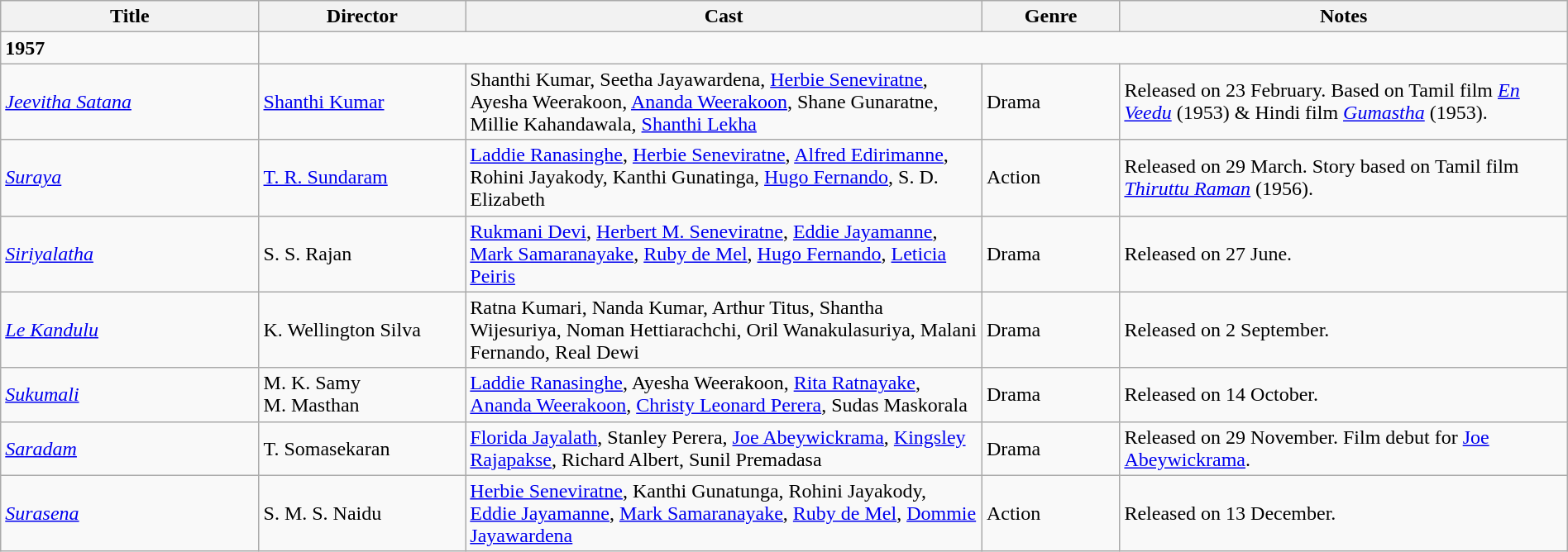<table class="wikitable" width="100%">
<tr>
<th width=15%>Title</th>
<th width=12%>Director</th>
<th width=30%>Cast</th>
<th width=8%>Genre</th>
<th width=26%>Notes</th>
</tr>
<tr>
<td><strong>1957</strong></td>
</tr>
<tr>
<td><em><a href='#'>Jeevitha Satana</a></em></td>
<td><a href='#'>Shanthi Kumar</a></td>
<td>Shanthi Kumar, Seetha Jayawardena, <a href='#'>Herbie Seneviratne</a>, Ayesha Weerakoon, <a href='#'>Ananda Weerakoon</a>, Shane Gunaratne, Millie Kahandawala, <a href='#'>Shanthi Lekha</a></td>
<td>Drama</td>
<td>Released on 23 February. Based on Tamil film <em><a href='#'>En Veedu</a></em> (1953) & Hindi film <em><a href='#'>Gumastha</a></em> (1953).</td>
</tr>
<tr>
<td><em><a href='#'>Suraya</a></em></td>
<td><a href='#'>T. R. Sundaram</a></td>
<td><a href='#'>Laddie Ranasinghe</a>, <a href='#'>Herbie Seneviratne</a>, <a href='#'>Alfred Edirimanne</a>, Rohini Jayakody, Kanthi Gunatinga, <a href='#'>Hugo Fernando</a>, S. D. Elizabeth</td>
<td>Action</td>
<td>Released on 29 March. Story based on Tamil film <em><a href='#'>Thiruttu Raman</a></em> (1956).</td>
</tr>
<tr>
<td><em><a href='#'>Siriyalatha</a></em></td>
<td>S. S. Rajan</td>
<td><a href='#'>Rukmani Devi</a>, <a href='#'>Herbert M. Seneviratne</a>, <a href='#'>Eddie Jayamanne</a>, <a href='#'>Mark Samaranayake</a>, <a href='#'>Ruby de Mel</a>, <a href='#'>Hugo Fernando</a>, <a href='#'>Leticia Peiris</a></td>
<td>Drama</td>
<td>Released on 27 June.</td>
</tr>
<tr>
<td><em><a href='#'>Le Kandulu</a></em></td>
<td>K. Wellington Silva</td>
<td>Ratna Kumari, Nanda Kumar, Arthur Titus, Shantha Wijesuriya, Noman Hettiarachchi, Oril Wanakulasuriya, Malani Fernando, Real Dewi</td>
<td>Drama</td>
<td>Released on 2 September.</td>
</tr>
<tr>
<td><em><a href='#'>Sukumali</a></em></td>
<td>M. K. Samy<br> M. Masthan</td>
<td><a href='#'>Laddie Ranasinghe</a>, Ayesha Weerakoon, <a href='#'>Rita Ratnayake</a>, <a href='#'>Ananda Weerakoon</a>, <a href='#'>Christy Leonard Perera</a>, Sudas Maskorala</td>
<td>Drama</td>
<td>Released on 14 October.</td>
</tr>
<tr>
<td><em><a href='#'>Saradam</a></em></td>
<td>T. Somasekaran</td>
<td><a href='#'>Florida Jayalath</a>, Stanley Perera, <a href='#'>Joe Abeywickrama</a>, <a href='#'>Kingsley Rajapakse</a>, Richard Albert, Sunil Premadasa</td>
<td>Drama</td>
<td>Released on 29 November. Film debut for <a href='#'>Joe Abeywickrama</a>.</td>
</tr>
<tr>
<td><em><a href='#'>Surasena</a></em></td>
<td>S. M. S. Naidu</td>
<td><a href='#'>Herbie Seneviratne</a>, Kanthi Gunatunga, Rohini Jayakody, <a href='#'>Eddie Jayamanne</a>, <a href='#'>Mark Samaranayake</a>, <a href='#'>Ruby de Mel</a>, <a href='#'>Dommie Jayawardena</a></td>
<td>Action</td>
<td>Released on 13 December.</td>
</tr>
</table>
